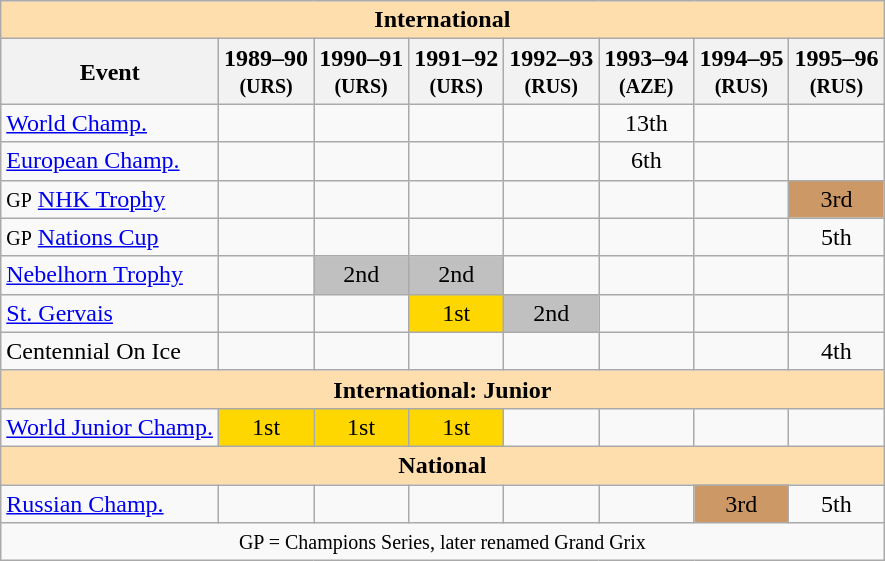<table class="wikitable" style="text-align:center">
<tr>
<th style="background-color: #ffdead; " colspan=8 align=center><strong>International</strong></th>
</tr>
<tr>
<th>Event</th>
<th>1989–90 <br> <small>(URS)</small></th>
<th>1990–91 <br> <small>(URS)</small></th>
<th>1991–92 <br> <small>(URS)</small></th>
<th>1992–93 <br> <small>(RUS)</small></th>
<th>1993–94 <br> <small>(AZE)</small></th>
<th>1994–95 <br> <small>(RUS)</small></th>
<th>1995–96 <br> <small>(RUS)</small></th>
</tr>
<tr>
<td align=left><a href='#'>World Champ.</a></td>
<td></td>
<td></td>
<td></td>
<td></td>
<td>13th</td>
<td></td>
<td></td>
</tr>
<tr>
<td align=left><a href='#'>European Champ.</a></td>
<td></td>
<td></td>
<td></td>
<td></td>
<td>6th</td>
<td></td>
<td></td>
</tr>
<tr>
<td align=left><small>GP</small> <a href='#'>NHK Trophy</a></td>
<td></td>
<td></td>
<td></td>
<td></td>
<td></td>
<td></td>
<td bgcolor=cc9966>3rd</td>
</tr>
<tr>
<td align=left><small>GP</small> <a href='#'>Nations Cup</a></td>
<td></td>
<td></td>
<td></td>
<td></td>
<td></td>
<td></td>
<td>5th</td>
</tr>
<tr>
<td align=left><a href='#'>Nebelhorn Trophy</a></td>
<td></td>
<td bgcolor=silver>2nd</td>
<td bgcolor=silver>2nd</td>
<td></td>
<td></td>
<td></td>
<td></td>
</tr>
<tr>
<td align=left><a href='#'>St. Gervais</a></td>
<td></td>
<td></td>
<td bgcolor=gold>1st</td>
<td bgcolor=silver>2nd</td>
<td></td>
<td></td>
<td></td>
</tr>
<tr>
<td align=left>Centennial On Ice</td>
<td></td>
<td></td>
<td></td>
<td></td>
<td></td>
<td></td>
<td>4th</td>
</tr>
<tr>
<th style="background-color: #ffdead; " colspan=8 align=center><strong>International: Junior</strong></th>
</tr>
<tr>
<td align=left><a href='#'>World Junior Champ.</a></td>
<td bgcolor=gold>1st</td>
<td bgcolor=gold>1st</td>
<td bgcolor=gold>1st</td>
<td></td>
<td></td>
<td></td>
<td></td>
</tr>
<tr>
<th style="background-color: #ffdead; " colspan=8 align=center><strong>National</strong></th>
</tr>
<tr>
<td align=left><a href='#'>Russian Champ.</a></td>
<td></td>
<td></td>
<td></td>
<td></td>
<td></td>
<td bgcolor=cc9966>3rd</td>
<td>5th</td>
</tr>
<tr>
<td colspan=8 align=center><small> GP = Champions Series, later renamed Grand Grix </small></td>
</tr>
</table>
